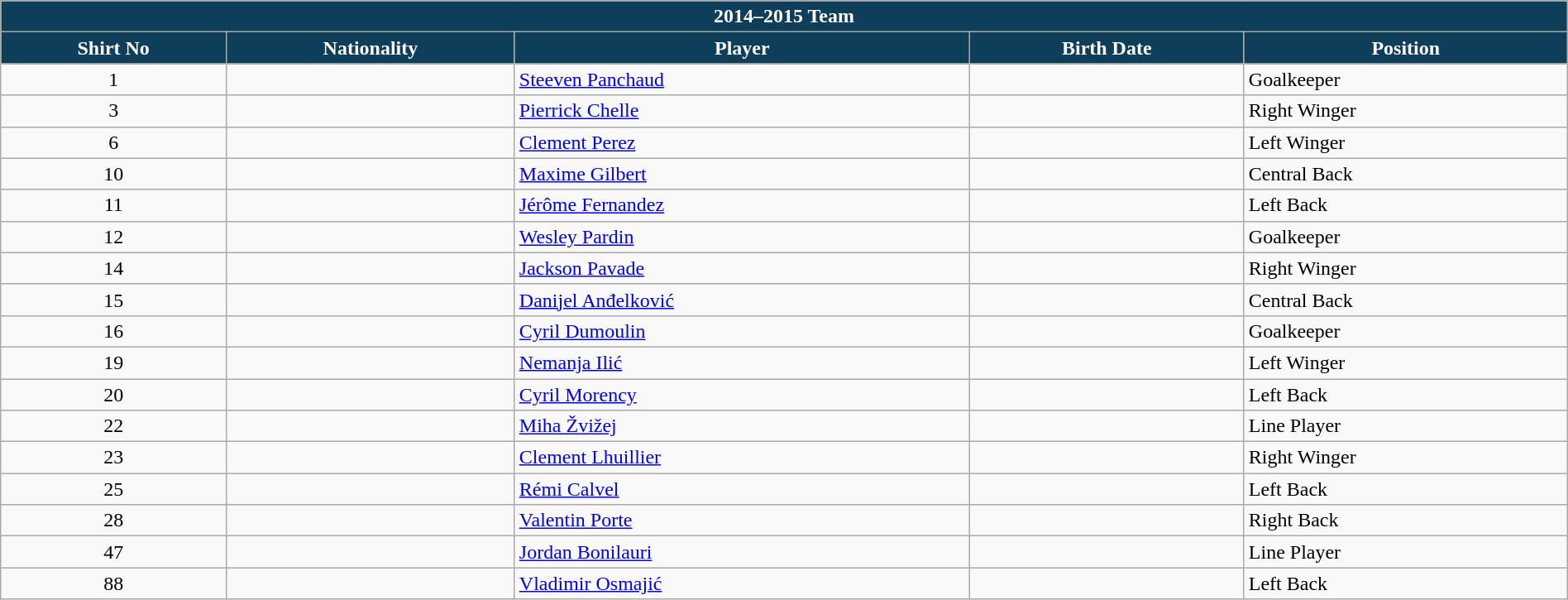<table class="wikitable collapsible collapsed" style="width:100%;">
<tr>
<th colspan=5 style="background-color:#0F3E5A;color:white;text-align:center;"> <strong>2014–2015 Team</strong></th>
</tr>
<tr>
<th style="color:white; background:#0F3E5A">Shirt No</th>
<th style="color:white; background:#0F3E5A">Nationality</th>
<th style="color:white; background:#0F3E5A">Player</th>
<th style="color:white; background:#0F3E5A">Birth Date</th>
<th style="color:white; background:#0F3E5A">Position</th>
</tr>
<tr>
<td align=center>1</td>
<td></td>
<td><a href='#'>Steeven Panchaud</a></td>
<td></td>
<td>Goalkeeper</td>
</tr>
<tr>
<td align=center>3</td>
<td></td>
<td><a href='#'>Pierrick Chelle</a></td>
<td></td>
<td>Right Winger</td>
</tr>
<tr>
<td align=center>6</td>
<td></td>
<td><a href='#'>Clement Perez</a></td>
<td></td>
<td>Left Winger</td>
</tr>
<tr>
<td align=center>10</td>
<td></td>
<td><a href='#'>Maxime Gilbert</a></td>
<td></td>
<td>Central Back</td>
</tr>
<tr>
<td align=center>11</td>
<td></td>
<td><a href='#'>Jérôme Fernandez</a></td>
<td></td>
<td>Left Back</td>
</tr>
<tr>
<td align=center>12</td>
<td></td>
<td><a href='#'>Wesley Pardin</a></td>
<td></td>
<td>Goalkeeper</td>
</tr>
<tr>
<td align=center>14</td>
<td></td>
<td><a href='#'>Jackson Pavade</a></td>
<td></td>
<td>Right Winger</td>
</tr>
<tr>
<td align=center>15</td>
<td></td>
<td><a href='#'>Danijel Anđelković</a></td>
<td></td>
<td>Central Back</td>
</tr>
<tr>
<td align=center>16</td>
<td></td>
<td><a href='#'>Cyril Dumoulin</a></td>
<td></td>
<td>Goalkeeper</td>
</tr>
<tr>
<td align=center>19</td>
<td></td>
<td><a href='#'>Nemanja Ilić</a></td>
<td></td>
<td>Left Winger</td>
</tr>
<tr>
<td align=center>20</td>
<td></td>
<td><a href='#'>Cyril Morency</a></td>
<td></td>
<td>Left Back</td>
</tr>
<tr>
<td align=center>22</td>
<td></td>
<td><a href='#'>Miha Žvižej</a></td>
<td></td>
<td>Line Player</td>
</tr>
<tr>
<td align=center>23</td>
<td></td>
<td><a href='#'>Clement Lhuillier</a></td>
<td></td>
<td>Right Winger</td>
</tr>
<tr>
<td align=center>25</td>
<td></td>
<td><a href='#'>Rémi Calvel</a></td>
<td></td>
<td>Left Back</td>
</tr>
<tr>
<td align=center>28</td>
<td></td>
<td><a href='#'>Valentin Porte</a></td>
<td></td>
<td>Right Back</td>
</tr>
<tr>
<td align=center>47</td>
<td></td>
<td><a href='#'>Jordan Bonilauri</a></td>
<td></td>
<td>Line Player</td>
</tr>
<tr>
<td align=center>88</td>
<td></td>
<td><a href='#'>Vladimir Osmajić</a></td>
<td></td>
<td>Left Back</td>
</tr>
</table>
